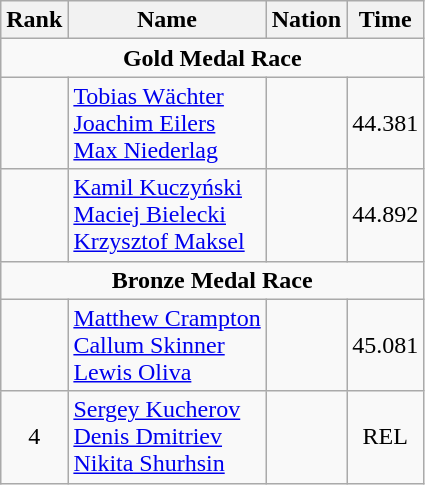<table class="wikitable" style="text-align:center">
<tr>
<th>Rank</th>
<th>Name</th>
<th>Nation</th>
<th>Time</th>
</tr>
<tr>
<td colspan=4><strong>Gold Medal Race</strong></td>
</tr>
<tr>
<td></td>
<td align=left><a href='#'>Tobias Wächter</a><br> <a href='#'>Joachim Eilers</a><br><a href='#'>Max Niederlag</a></td>
<td align=left></td>
<td>44.381</td>
</tr>
<tr>
<td></td>
<td align=left><a href='#'>Kamil Kuczyński</a><br> <a href='#'>Maciej Bielecki</a><br><a href='#'>Krzysztof Maksel</a></td>
<td align=left></td>
<td>44.892</td>
</tr>
<tr>
<td colspan=4><strong>Bronze Medal Race</strong></td>
</tr>
<tr>
<td></td>
<td align=left><a href='#'>Matthew Crampton</a><br> <a href='#'>Callum Skinner</a><br><a href='#'>Lewis Oliva</a></td>
<td align=left></td>
<td>45.081</td>
</tr>
<tr>
<td>4</td>
<td align=left><a href='#'>Sergey Kucherov</a><br> <a href='#'>Denis Dmitriev</a><br><a href='#'>Nikita Shurhsin</a></td>
<td align=left></td>
<td>REL</td>
</tr>
</table>
